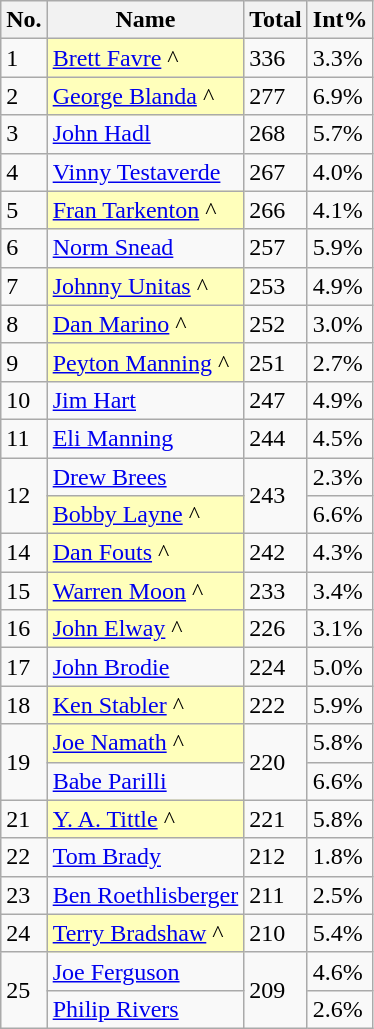<table class="wikitable sortable">
<tr>
<th>No.</th>
<th>Name</th>
<th>Total</th>
<th>Int%</th>
</tr>
<tr>
<td>1</td>
<td style=background:#ffb;"><a href='#'>Brett Favre</a> ^</td>
<td>336</td>
<td>3.3%</td>
</tr>
<tr>
<td>2</td>
<td style=background:#ffb;"><a href='#'>George Blanda</a> ^</td>
<td>277</td>
<td>6.9%</td>
</tr>
<tr>
<td>3</td>
<td><a href='#'>John Hadl</a></td>
<td>268</td>
<td>5.7%</td>
</tr>
<tr>
<td>4</td>
<td><a href='#'>Vinny Testaverde</a></td>
<td>267</td>
<td>4.0%</td>
</tr>
<tr>
<td>5</td>
<td style=background:#ffb;"><a href='#'>Fran Tarkenton</a> ^</td>
<td>266</td>
<td>4.1%</td>
</tr>
<tr>
<td>6</td>
<td><a href='#'>Norm Snead</a></td>
<td>257</td>
<td>5.9%</td>
</tr>
<tr>
<td>7</td>
<td style=background:#ffb;"><a href='#'>Johnny Unitas</a> ^</td>
<td>253</td>
<td>4.9%</td>
</tr>
<tr>
<td>8</td>
<td style=background:#ffb;"><a href='#'>Dan Marino</a> ^</td>
<td>252</td>
<td>3.0%</td>
</tr>
<tr>
<td>9</td>
<td style=background:#ffb;"><a href='#'>Peyton Manning</a> ^</td>
<td>251</td>
<td>2.7%</td>
</tr>
<tr>
<td>10</td>
<td><a href='#'>Jim Hart</a></td>
<td>247</td>
<td>4.9%</td>
</tr>
<tr>
<td>11</td>
<td><a href='#'>Eli Manning</a></td>
<td>244</td>
<td>4.5%</td>
</tr>
<tr>
<td rowspan=2>12</td>
<td><a href='#'>Drew Brees</a></td>
<td rowspan=2>243</td>
<td>2.3%</td>
</tr>
<tr>
<td style=background:#ffb;"><a href='#'>Bobby Layne</a> ^</td>
<td>6.6%</td>
</tr>
<tr>
<td>14</td>
<td style=background:#ffb;"><a href='#'>Dan Fouts</a> ^</td>
<td>242</td>
<td>4.3%</td>
</tr>
<tr>
<td>15</td>
<td style=background:#ffb;"><a href='#'>Warren Moon</a> ^</td>
<td>233</td>
<td>3.4%</td>
</tr>
<tr>
<td>16</td>
<td style=background:#ffb;"><a href='#'>John Elway</a> ^</td>
<td>226</td>
<td>3.1%</td>
</tr>
<tr>
<td>17</td>
<td><a href='#'>John Brodie</a></td>
<td>224</td>
<td>5.0%</td>
</tr>
<tr>
<td>18</td>
<td style=background:#ffb;"><a href='#'>Ken Stabler</a> ^</td>
<td>222</td>
<td>5.9%</td>
</tr>
<tr>
<td rowspan=2>19</td>
<td style=background:#ffb;"><a href='#'>Joe Namath</a> ^</td>
<td rowspan=2>220</td>
<td>5.8%</td>
</tr>
<tr>
<td><a href='#'>Babe Parilli </a></td>
<td>6.6%</td>
</tr>
<tr>
<td>21</td>
<td style=background:#ffb;"><a href='#'>Y. A. Tittle</a> ^ </td>
<td>221</td>
<td>5.8%</td>
</tr>
<tr>
<td>22</td>
<td><a href='#'>Tom Brady</a></td>
<td>212</td>
<td>1.8%</td>
</tr>
<tr>
<td>23</td>
<td><a href='#'>Ben Roethlisberger</a></td>
<td>211</td>
<td>2.5%</td>
</tr>
<tr>
<td>24</td>
<td style=background:#ffb;"><a href='#'>Terry Bradshaw</a> ^</td>
<td>210</td>
<td>5.4%</td>
</tr>
<tr>
<td rowspan=2>25</td>
<td><a href='#'>Joe Ferguson</a></td>
<td rowspan=2>209</td>
<td>4.6%</td>
</tr>
<tr>
<td><a href='#'>Philip Rivers</a></td>
<td>2.6%</td>
</tr>
</table>
